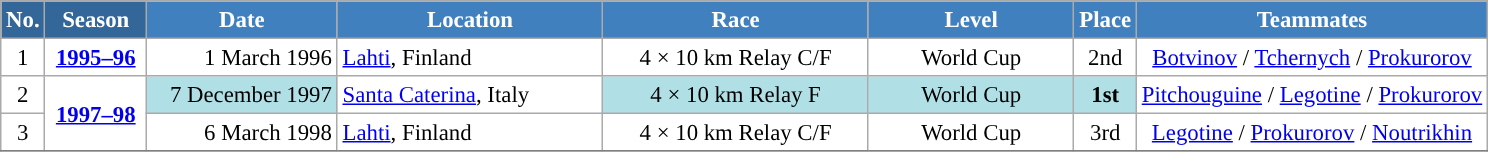<table class="wikitable sortable" style="font-size:95%; text-align:center; border:grey solid 1px; border-collapse:collapse; background:#ffffff;">
<tr style="background:#efefef;">
<th style="background-color:#369; color:white;">No.</th>
<th style="background-color:#369; color:white;">Season</th>
<th style="background-color:#4180be; color:white; width:120px;">Date</th>
<th style="background-color:#4180be; color:white; width:170px;">Location</th>
<th style="background-color:#4180be; color:white; width:170px;">Race</th>
<th style="background-color:#4180be; color:white; width:130px;">Level</th>
<th style="background-color:#4180be; color:white;">Place</th>
<th style="background-color:#4180be; color:white;">Teammates</th>
</tr>
<tr>
<td align=center>1</td>
<td rowspan=1 align=center><strong> <a href='#'>1995–96</a> </strong></td>
<td align=right>1 March 1996</td>
<td align=left> <a href='#'>Lahti</a>, Finland</td>
<td>4 × 10 km Relay C/F</td>
<td>World Cup</td>
<td>2nd</td>
<td><a href='#'>Botvinov</a> / <a href='#'>Tchernych</a> / <a href='#'>Prokurorov</a></td>
</tr>
<tr>
<td align=center>2</td>
<td rowspan=2 align=center><strong><a href='#'>1997–98</a></strong></td>
<td bgcolor="#BOEOE6" align=right>7 December 1997</td>
<td align=left> <a href='#'>Santa Caterina</a>, Italy</td>
<td bgcolor="#BOEOE6">4 × 10 km Relay F</td>
<td bgcolor="#BOEOE6">World Cup</td>
<td bgcolor="#BOEOE6"><strong>1st</strong></td>
<td><a href='#'>Pitchouguine</a> / <a href='#'>Legotine</a> / <a href='#'>Prokurorov</a></td>
</tr>
<tr>
<td align=center>3</td>
<td align=right>6 March 1998</td>
<td align=left> <a href='#'>Lahti</a>, Finland</td>
<td>4 × 10 km Relay C/F</td>
<td>World Cup</td>
<td>3rd</td>
<td><a href='#'>Legotine</a> / <a href='#'>Prokurorov</a> / <a href='#'>Noutrikhin</a></td>
</tr>
<tr>
</tr>
</table>
